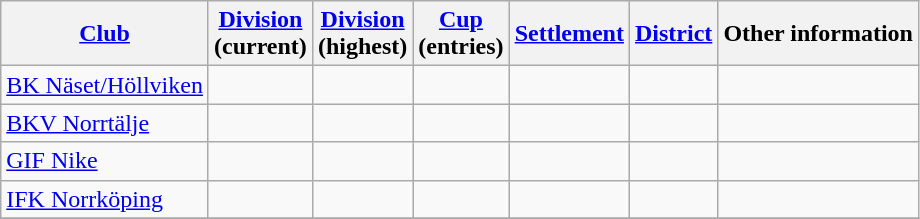<table class="wikitable" style="text-align:left">
<tr>
<th style= width="180px"><a href='#'>Club</a></th>
<th style= width="80px"><a href='#'>Division</a><br> (current)</th>
<th style= width="80px"><a href='#'>Division</a><br> (highest)</th>
<th style= width="60px"><a href='#'>Cup</a><br> (entries)</th>
<th style= width="110px"><a href='#'>Settlement</a></th>
<th style= width="110px"><a href='#'>District</a></th>
<th style= width="230px">Other information</th>
</tr>
<tr>
<td><a href='#'>BK Näset/Höllviken</a></td>
<td></td>
<td></td>
<td></td>
<td></td>
<td></td>
<td></td>
</tr>
<tr>
<td><a href='#'>BKV Norrtälje</a></td>
<td></td>
<td></td>
<td></td>
<td></td>
<td></td>
<td></td>
</tr>
<tr>
<td><a href='#'>GIF Nike</a></td>
<td></td>
<td></td>
<td></td>
<td></td>
<td></td>
<td></td>
</tr>
<tr>
<td><a href='#'>IFK Norrköping</a></td>
<td></td>
<td></td>
<td></td>
<td></td>
<td></td>
<td></td>
</tr>
<tr>
</tr>
</table>
